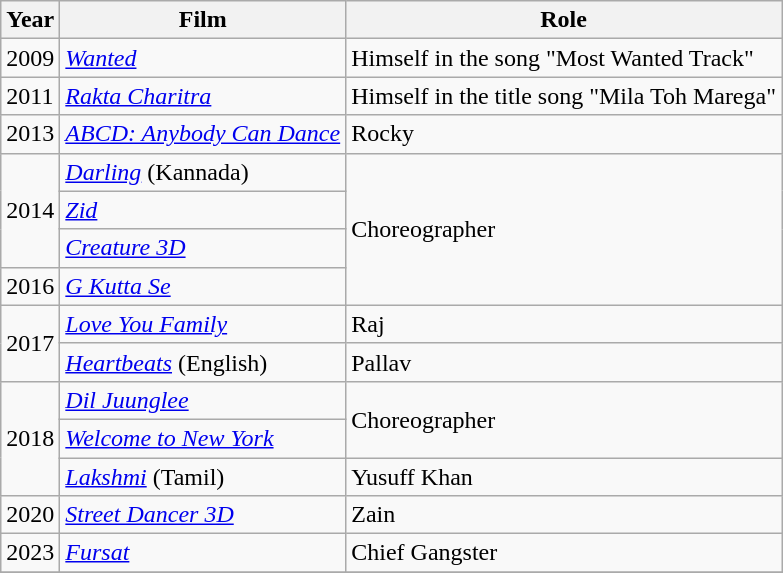<table class=wikitable>
<tr>
<th>Year</th>
<th>Film</th>
<th>Role</th>
</tr>
<tr>
<td>2009</td>
<td><em><a href='#'>Wanted</a></em></td>
<td>Himself in the song "Most Wanted Track"</td>
</tr>
<tr>
<td>2011</td>
<td><em><a href='#'>Rakta Charitra</a></em></td>
<td>Himself in the title song "Mila Toh Marega"</td>
</tr>
<tr>
<td>2013</td>
<td><em><a href='#'>ABCD: Anybody Can Dance</a></em></td>
<td>Rocky</td>
</tr>
<tr>
<td rowspan=3>2014</td>
<td><em><a href='#'>Darling</a></em> (Kannada)</td>
<td rowspan=4>Choreographer</td>
</tr>
<tr>
<td><em><a href='#'>Zid</a></em></td>
</tr>
<tr>
<td><em><a href='#'>Creature 3D</a></em></td>
</tr>
<tr>
<td>2016</td>
<td><em><a href='#'>G Kutta Se</a></em></td>
</tr>
<tr>
<td rowspan=2>2017</td>
<td><em><a href='#'>Love You Family</a></em></td>
<td>Raj</td>
</tr>
<tr>
<td><em><a href='#'>Heartbeats</a></em> (English)</td>
<td>Pallav</td>
</tr>
<tr>
<td rowspan=3>2018</td>
<td><em><a href='#'>Dil Juunglee</a></em></td>
<td rowspan=2>Choreographer</td>
</tr>
<tr>
<td><em><a href='#'>Welcome to New York</a></em></td>
</tr>
<tr>
<td><em><a href='#'>Lakshmi</a></em> (Tamil)</td>
<td>Yusuff Khan</td>
</tr>
<tr>
<td>2020</td>
<td><em><a href='#'>Street Dancer 3D</a></em></td>
<td>Zain</td>
</tr>
<tr>
<td>2023</td>
<td><em><a href='#'>Fursat</a></em></td>
<td>Chief Gangster</td>
</tr>
<tr>
</tr>
</table>
